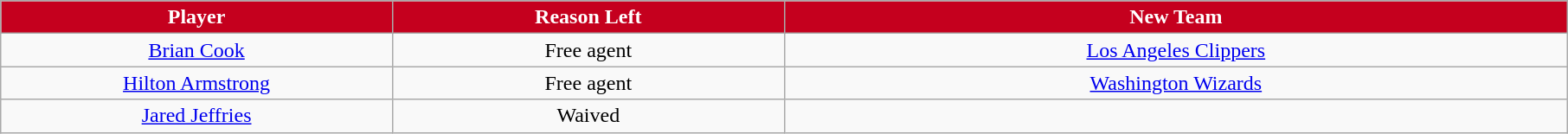<table class="wikitable sortable sortable">
<tr>
<th style="background:#C5001E; color:white" width="10%">Player</th>
<th style="background:#C5001E; color:white" width="10%">Reason Left</th>
<th style="background:#C5001E; color:white" width="20%">New Team</th>
</tr>
<tr style="text-align: center">
<td><a href='#'>Brian Cook</a></td>
<td>Free agent</td>
<td><a href='#'>Los Angeles Clippers</a></td>
</tr>
<tr style="text-align: center">
<td><a href='#'>Hilton Armstrong</a></td>
<td>Free agent</td>
<td><a href='#'>Washington Wizards</a></td>
</tr>
<tr style="text-align: center">
<td><a href='#'>Jared Jeffries</a></td>
<td>Waived</td>
<td></td>
</tr>
</table>
